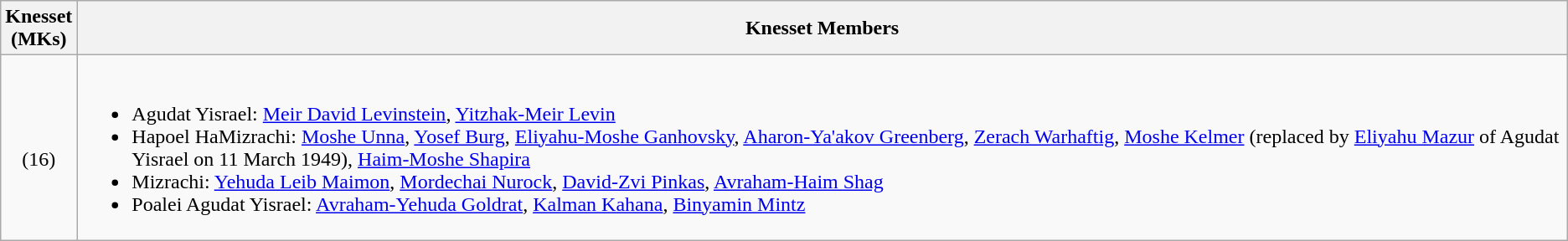<table class="wikitable" style="text-align:center;">
<tr>
<th>Knesset<br>(MKs)</th>
<th>Knesset Members</th>
</tr>
<tr>
<td><br>(16)</td>
<td align=left><br><ul><li>Agudat Yisrael: <a href='#'>Meir David Levinstein</a>, <a href='#'>Yitzhak-Meir Levin</a></li><li>Hapoel HaMizrachi: <a href='#'>Moshe Unna</a>, <a href='#'>Yosef Burg</a>, <a href='#'>Eliyahu-Moshe Ganhovsky</a>, <a href='#'>Aharon-Ya'akov Greenberg</a>, <a href='#'>Zerach Warhaftig</a>, <a href='#'>Moshe Kelmer</a> (replaced by <a href='#'>Eliyahu Mazur</a> of Agudat Yisrael on 11 March 1949), <a href='#'>Haim-Moshe Shapira</a></li><li>Mizrachi: <a href='#'>Yehuda Leib Maimon</a>, <a href='#'>Mordechai Nurock</a>, <a href='#'>David-Zvi Pinkas</a>, <a href='#'>Avraham-Haim Shag</a></li><li>Poalei Agudat Yisrael: <a href='#'>Avraham-Yehuda Goldrat</a>, <a href='#'>Kalman Kahana</a>, <a href='#'>Binyamin Mintz</a></li></ul></td>
</tr>
</table>
